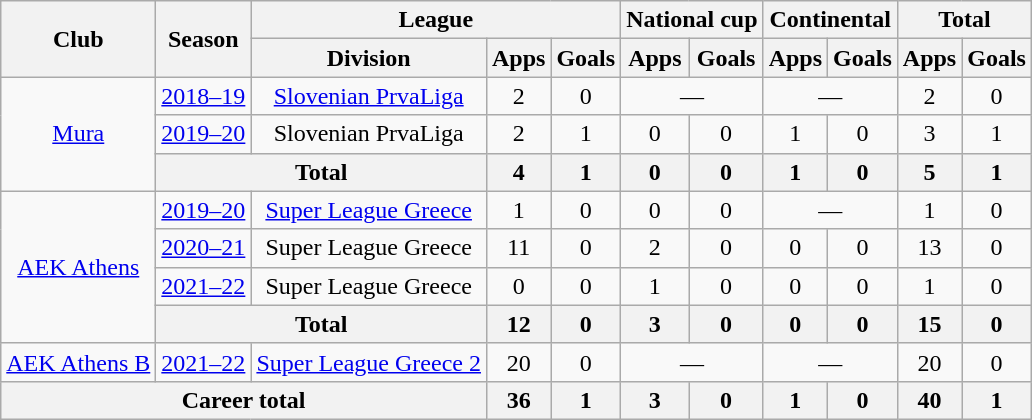<table class="wikitable" style="text-align:center">
<tr>
<th rowspan=2>Club</th>
<th rowspan=2>Season</th>
<th colspan=3>League</th>
<th colspan=2>National cup</th>
<th colspan=2>Continental</th>
<th colspan=2>Total</th>
</tr>
<tr>
<th>Division</th>
<th>Apps</th>
<th>Goals</th>
<th>Apps</th>
<th>Goals</th>
<th>Apps</th>
<th>Goals</th>
<th>Apps</th>
<th>Goals</th>
</tr>
<tr>
<td rowspan="3"><a href='#'>Mura</a></td>
<td><a href='#'>2018–19</a></td>
<td><a href='#'>Slovenian PrvaLiga</a></td>
<td>2</td>
<td>0</td>
<td colspan="2">—</td>
<td colspan="2">—</td>
<td>2</td>
<td>0</td>
</tr>
<tr>
<td><a href='#'>2019–20</a></td>
<td>Slovenian PrvaLiga</td>
<td>2</td>
<td>1</td>
<td>0</td>
<td>0</td>
<td>1</td>
<td>0</td>
<td>3</td>
<td>1</td>
</tr>
<tr>
<th colspan="2">Total</th>
<th>4</th>
<th>1</th>
<th>0</th>
<th>0</th>
<th>1</th>
<th>0</th>
<th>5</th>
<th>1</th>
</tr>
<tr>
<td rowspan="4"><a href='#'>AEK Athens</a></td>
<td><a href='#'>2019–20</a></td>
<td><a href='#'>Super League Greece</a></td>
<td>1</td>
<td>0</td>
<td>0</td>
<td>0</td>
<td colspan="2">—</td>
<td>1</td>
<td>0</td>
</tr>
<tr>
<td><a href='#'>2020–21</a></td>
<td>Super League Greece</td>
<td>11</td>
<td>0</td>
<td>2</td>
<td>0</td>
<td>0</td>
<td>0</td>
<td>13</td>
<td>0</td>
</tr>
<tr>
<td><a href='#'>2021–22</a></td>
<td>Super League Greece</td>
<td>0</td>
<td>0</td>
<td>1</td>
<td>0</td>
<td>0</td>
<td>0</td>
<td>1</td>
<td>0</td>
</tr>
<tr>
<th colspan="2">Total</th>
<th>12</th>
<th>0</th>
<th>3</th>
<th>0</th>
<th>0</th>
<th>0</th>
<th>15</th>
<th>0</th>
</tr>
<tr>
<td><a href='#'>AEK Athens B</a></td>
<td><a href='#'>2021–22</a></td>
<td><a href='#'>Super League Greece 2</a></td>
<td>20</td>
<td>0</td>
<td colspan="2">—</td>
<td colspan="2">—</td>
<td>20</td>
<td>0</td>
</tr>
<tr>
<th colspan=3>Career total</th>
<th>36</th>
<th>1</th>
<th>3</th>
<th>0</th>
<th>1</th>
<th>0</th>
<th>40</th>
<th>1</th>
</tr>
</table>
